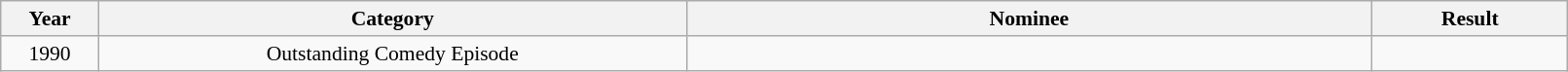<table class="wikitable plainrowheaders" style="font-size: 90%; text-align:center" width=85%>
<tr>
<th scope="col" width="5%">Year</th>
<th scope="col" width="30%">Category</th>
<th scope="col" width="35%">Nominee</th>
<th scope="col" width="10%">Result</th>
</tr>
<tr>
<td>1990</td>
<td>Outstanding Comedy Episode</td>
<td></td>
<td></td>
</tr>
</table>
